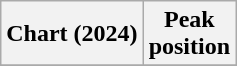<table class="wikitable sortable plainrowheaders" style="text-align:center">
<tr>
<th scope="col">Chart (2024)</th>
<th scope="col">Peak<br>position</th>
</tr>
<tr>
</tr>
</table>
